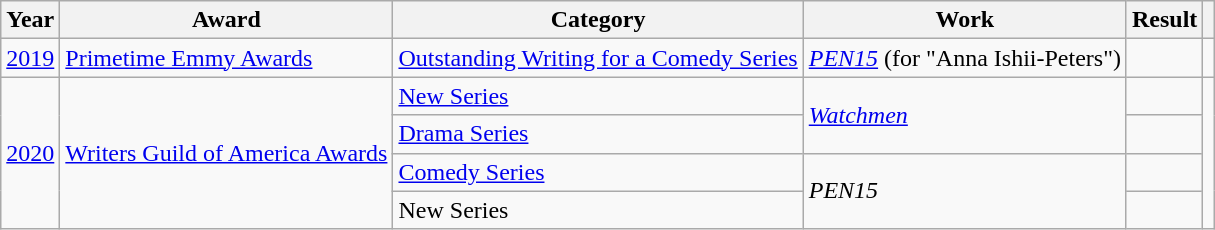<table class="wikitable plainrowheaders sortable" style="margin-right: 0;">
<tr>
<th scope="col">Year</th>
<th scope="col">Award</th>
<th scope="col">Category</th>
<th scope="col">Work</th>
<th scope="col">Result</th>
<th scope="col" class="unsortable"></th>
</tr>
<tr>
<td><a href='#'>2019</a></td>
<td><a href='#'>Primetime Emmy Awards</a></td>
<td><a href='#'>Outstanding Writing for a Comedy Series</a></td>
<td><em><a href='#'>PEN15</a></em> (for "Anna Ishii-Peters")</td>
<td></td>
<td></td>
</tr>
<tr>
<td rowspan="4"><a href='#'>2020</a></td>
<td rowspan="4"><a href='#'>Writers Guild of America Awards</a></td>
<td><a href='#'>New Series</a></td>
<td rowspan="2"><em><a href='#'>Watchmen</a></em></td>
<td></td>
<td rowspan="4"></td>
</tr>
<tr>
<td><a href='#'>Drama Series</a></td>
<td></td>
</tr>
<tr>
<td><a href='#'>Comedy Series</a></td>
<td rowspan="2"><em>PEN15</em></td>
<td></td>
</tr>
<tr>
<td>New Series</td>
<td></td>
</tr>
</table>
